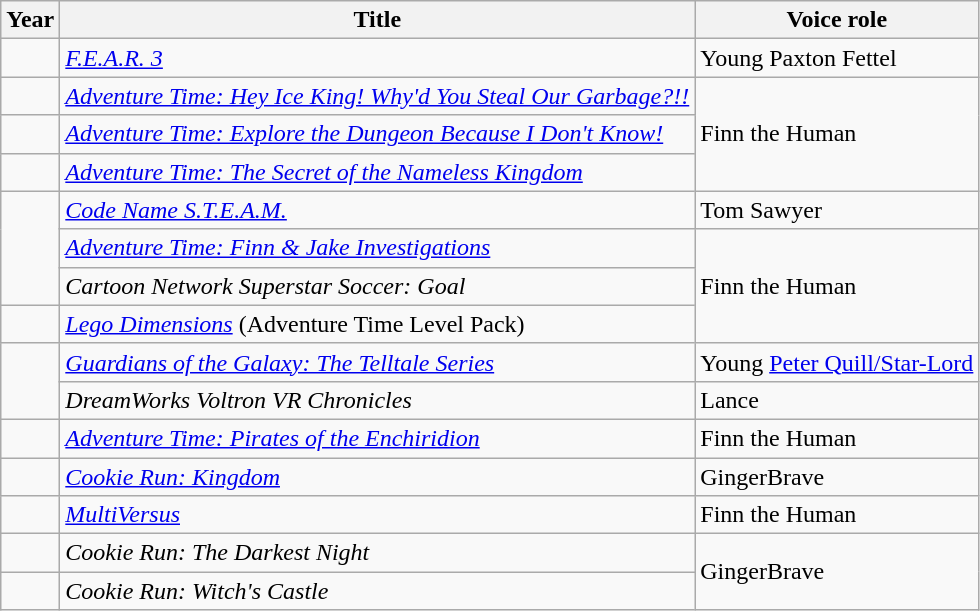<table class="wikitable plainrowheaders sortable">
<tr>
<th scope="col">Year</th>
<th scope="col">Title</th>
<th scope="col">Voice role</th>
</tr>
<tr>
<td></td>
<td><em><a href='#'>F.E.A.R. 3</a></em></td>
<td>Young Paxton Fettel</td>
</tr>
<tr>
<td></td>
<td><em><a href='#'>Adventure Time: Hey Ice King! Why'd You Steal Our Garbage?!!</a></em></td>
<td rowspan="3">Finn the Human</td>
</tr>
<tr>
<td></td>
<td><em><a href='#'>Adventure Time: Explore the Dungeon Because I Don't Know!</a></em></td>
</tr>
<tr>
<td></td>
<td><em><a href='#'>Adventure Time: The Secret of the Nameless Kingdom</a></em></td>
</tr>
<tr>
<td rowspan="3"></td>
<td><em><a href='#'>Code Name S.T.E.A.M.</a></em></td>
<td>Tom Sawyer</td>
</tr>
<tr>
<td><em><a href='#'>Adventure Time: Finn & Jake Investigations</a></em></td>
<td rowspan="3">Finn the Human</td>
</tr>
<tr>
<td><em>Cartoon Network Superstar Soccer: Goal</em></td>
</tr>
<tr>
<td></td>
<td><em><a href='#'>Lego Dimensions</a></em> (Adventure Time Level Pack)</td>
</tr>
<tr>
<td rowspan="2"></td>
<td><em><a href='#'>Guardians of the Galaxy: The Telltale Series</a></em></td>
<td>Young <a href='#'>Peter Quill/Star-Lord</a></td>
</tr>
<tr>
<td><em> DreamWorks Voltron VR Chronicles</em></td>
<td>Lance</td>
</tr>
<tr>
<td rowspan="1"></td>
<td><em><a href='#'>Adventure Time: Pirates of the Enchiridion</a></em></td>
<td>Finn the Human<em></em></td>
</tr>
<tr>
<td rowspan="1"></td>
<td><em><a href='#'>Cookie Run: Kingdom</a></em></td>
<td>GingerBrave</td>
</tr>
<tr>
<td rowspan="1"></td>
<td><em><a href='#'>MultiVersus</a></em></td>
<td>Finn the Human</td>
</tr>
<tr>
<td rowspan="1"></td>
<td><em>Cookie Run: The Darkest Night</em></td>
<td rowspan="2">GingerBrave</td>
</tr>
<tr>
<td rowspan="1"></td>
<td><em>Cookie Run: Witch's Castle</em></td>
</tr>
</table>
